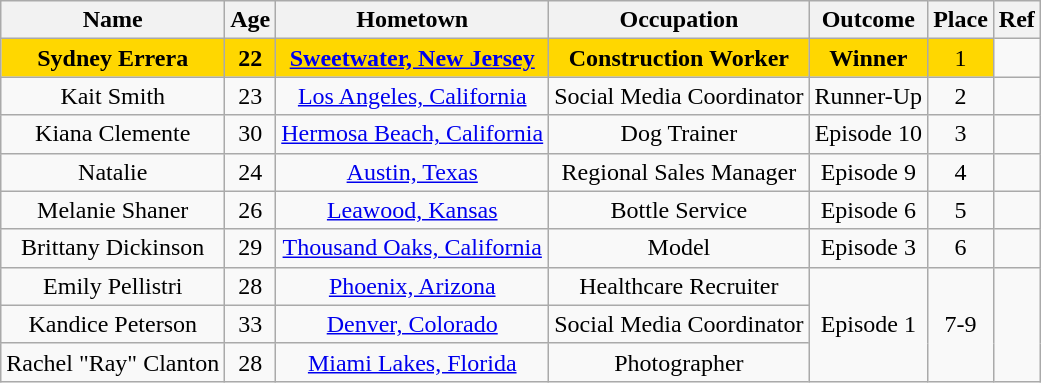<table class="wikitable sortable" style="text-align:center; ">
<tr>
<th>Name</th>
<th>Age</th>
<th>Hometown</th>
<th>Occupation</th>
<th>Outcome</th>
<th>Place</th>
<th>Ref</th>
</tr>
<tr>
<td bgcolor="gold"><strong>Sydney Errera</strong></td>
<td bgcolor="gold"><strong>22</strong></td>
<td bgcolor="gold"><strong><a href='#'>Sweetwater, New Jersey</a></strong></td>
<td bgcolor="gold"><strong>Construction Worker</strong></td>
<td bgcolor="gold"><strong>Winner</strong></td>
<td bgcolor="gold">1</td>
<td></td>
</tr>
<tr>
<td>Kait Smith</td>
<td>23</td>
<td><a href='#'>Los Angeles, California</a></td>
<td>Social Media Coordinator</td>
<td>Runner-Up</td>
<td>2</td>
<td></td>
</tr>
<tr>
<td>Kiana Clemente</td>
<td>30</td>
<td><a href='#'>Hermosa Beach, California</a></td>
<td>Dog Trainer</td>
<td>Episode 10</td>
<td>3</td>
<td></td>
</tr>
<tr>
<td>Natalie</td>
<td>24</td>
<td><a href='#'>Austin, Texas</a></td>
<td>Regional Sales Manager</td>
<td>Episode 9</td>
<td>4</td>
<td></td>
</tr>
<tr>
<td>Melanie Shaner</td>
<td>26</td>
<td><a href='#'>Leawood, Kansas</a></td>
<td>Bottle Service</td>
<td>Episode 6</td>
<td>5</td>
<td></td>
</tr>
<tr>
<td>Brittany Dickinson</td>
<td>29</td>
<td><a href='#'>Thousand Oaks, California</a></td>
<td>Model</td>
<td>Episode 3</td>
<td>6</td>
<td></td>
</tr>
<tr>
<td>Emily Pellistri</td>
<td>28</td>
<td><a href='#'>Phoenix, Arizona</a></td>
<td>Healthcare Recruiter</td>
<td rowspan="3">Episode 1</td>
<td rowspan="3">7-9</td>
<td rowspan="3"></td>
</tr>
<tr>
<td>Kandice Peterson</td>
<td>33</td>
<td><a href='#'>Denver, Colorado</a></td>
<td>Social Media Coordinator</td>
</tr>
<tr>
<td>Rachel "Ray" Clanton</td>
<td>28</td>
<td><a href='#'>Miami Lakes, Florida</a></td>
<td>Photographer</td>
</tr>
</table>
